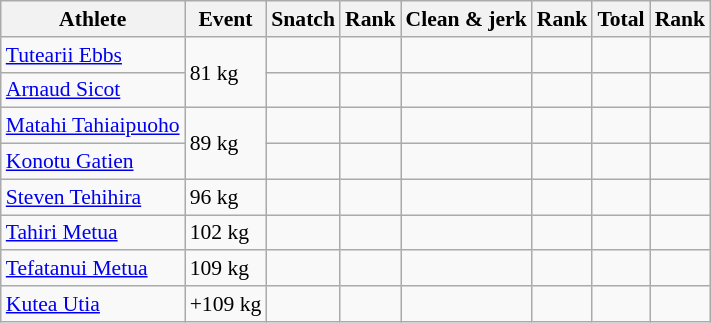<table class="wikitable" style="font-size:90%;text-align:center">
<tr>
<th>Athlete</th>
<th>Event</th>
<th>Snatch</th>
<th>Rank</th>
<th>Clean & jerk</th>
<th>Rank</th>
<th>Total</th>
<th>Rank</th>
</tr>
<tr align=center>
<td align=left><a href='#'>Tutearii Ebbs</a></td>
<td align=left rowspan=2>81 kg</td>
<td></td>
<td></td>
<td></td>
<td></td>
<td></td>
<td></td>
</tr>
<tr align=center>
<td align=left><a href='#'>Arnaud Sicot</a></td>
<td></td>
<td></td>
<td></td>
<td></td>
<td></td>
<td></td>
</tr>
<tr align=center>
<td align=left><a href='#'>Matahi Tahiaipuoho</a></td>
<td align=left rowspan=2>89 kg</td>
<td></td>
<td></td>
<td></td>
<td></td>
<td></td>
<td></td>
</tr>
<tr align=center>
<td align=left><a href='#'>Konotu Gatien</a></td>
<td></td>
<td></td>
<td></td>
<td></td>
<td></td>
<td></td>
</tr>
<tr align=center>
<td align=left><a href='#'>Steven Tehihira</a></td>
<td align=left>96 kg</td>
<td></td>
<td></td>
<td></td>
<td></td>
<td></td>
<td></td>
</tr>
<tr align=center>
<td align=left><a href='#'>Tahiri Metua</a></td>
<td align=left>102 kg</td>
<td></td>
<td></td>
<td></td>
<td></td>
<td></td>
<td></td>
</tr>
<tr align=center>
<td align=left><a href='#'>Tefatanui Metua</a></td>
<td align=left>109 kg</td>
<td></td>
<td></td>
<td></td>
<td></td>
<td></td>
<td></td>
</tr>
<tr align=center>
<td align=left><a href='#'>Kutea Utia</a></td>
<td align=left>+109 kg</td>
<td></td>
<td></td>
<td></td>
<td></td>
<td></td>
<td></td>
</tr>
</table>
